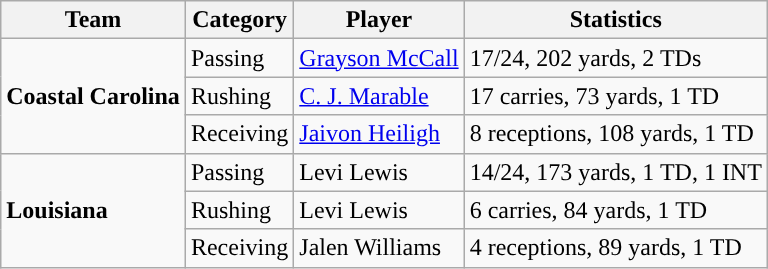<table class="wikitable" style="float: left;">
<tr>
<th>Team</th>
<th>Category</th>
<th>Player</th>
<th>Statistics</th>
</tr>
<tr>
<td rowspan=3><strong>Coastal Carolina</strong></td>
<td>Passing</td>
<td><a href='#'>Grayson McCall</a></td>
<td>17/24, 202 yards, 2 TDs</td>
</tr>
<tr>
<td>Rushing</td>
<td><a href='#'>C. J. Marable</a></td>
<td>17 carries, 73 yards, 1 TD</td>
</tr>
<tr>
<td>Receiving</td>
<td><a href='#'>Jaivon Heiligh</a></td>
<td>8 receptions, 108 yards, 1 TD</td>
</tr>
<tr>
<td rowspan=3><strong>Louisiana</strong></td>
<td>Passing</td>
<td>Levi Lewis</td>
<td>14/24, 173 yards, 1 TD, 1 INT</td>
</tr>
<tr>
<td>Rushing</td>
<td>Levi Lewis</td>
<td>6 carries, 84 yards, 1 TD</td>
</tr>
<tr>
<td>Receiving</td>
<td>Jalen Williams</td>
<td>4 receptions, 89 yards, 1 TD</td>
</tr>
</table>
